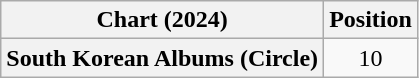<table class="wikitable sortable plainrowheaders" style="text-align:center">
<tr>
<th scope="col">Chart (2024)</th>
<th scope="col">Position</th>
</tr>
<tr>
<th scope="row">South Korean Albums (Circle)</th>
<td>10</td>
</tr>
</table>
